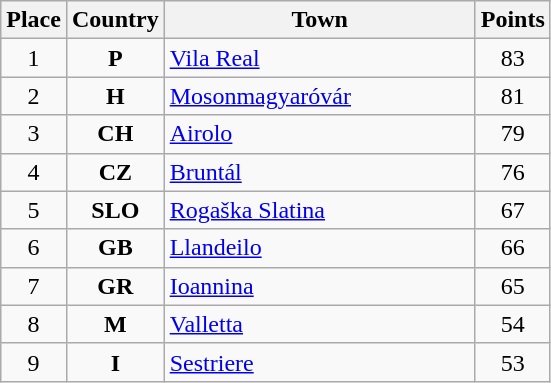<table class="wikitable" style="text-align;">
<tr>
<th width="25">Place</th>
<th width="25">Country</th>
<th width="200">Town</th>
<th width="25">Points</th>
</tr>
<tr>
<td align="center">1</td>
<td align="center"><strong>P</strong></td>
<td align="left"><a href='#'>Vila Real</a></td>
<td align="center">83</td>
</tr>
<tr>
<td align="center">2</td>
<td align="center"><strong>H</strong></td>
<td align="left"><a href='#'>Mosonmagyaróvár</a></td>
<td align="center">81</td>
</tr>
<tr>
<td align="center">3</td>
<td align="center"><strong>CH</strong></td>
<td align="left"><a href='#'>Airolo</a></td>
<td align="center">79</td>
</tr>
<tr>
<td align="center">4</td>
<td align="center"><strong>CZ</strong></td>
<td align="left"><a href='#'>Bruntál</a></td>
<td align="center">76</td>
</tr>
<tr>
<td align="center">5</td>
<td align="center"><strong>SLO</strong></td>
<td align="left"><a href='#'>Rogaška Slatina</a></td>
<td align="center">67</td>
</tr>
<tr>
<td align="center">6</td>
<td align="center"><strong>GB</strong></td>
<td align="left"><a href='#'>Llandeilo</a></td>
<td align="center">66</td>
</tr>
<tr>
<td align="center">7</td>
<td align="center"><strong>GR</strong></td>
<td align="left"><a href='#'>Ioannina</a></td>
<td align="center">65</td>
</tr>
<tr>
<td align="center">8</td>
<td align="center"><strong>M</strong></td>
<td align="left"><a href='#'>Valletta</a></td>
<td align="center">54</td>
</tr>
<tr>
<td align="center">9</td>
<td align="center"><strong>I</strong></td>
<td align="left"><a href='#'>Sestriere</a></td>
<td align="center">53</td>
</tr>
</table>
